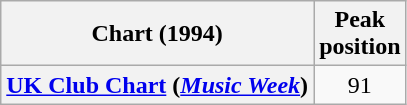<table class="wikitable sortable plainrowheaders" style="text-align:center">
<tr>
<th scope="col">Chart (1994)</th>
<th scope="col">Peak<br>position</th>
</tr>
<tr>
<th scope="row"><a href='#'>UK Club Chart</a> (<em><a href='#'>Music Week</a></em>)</th>
<td>91</td>
</tr>
</table>
